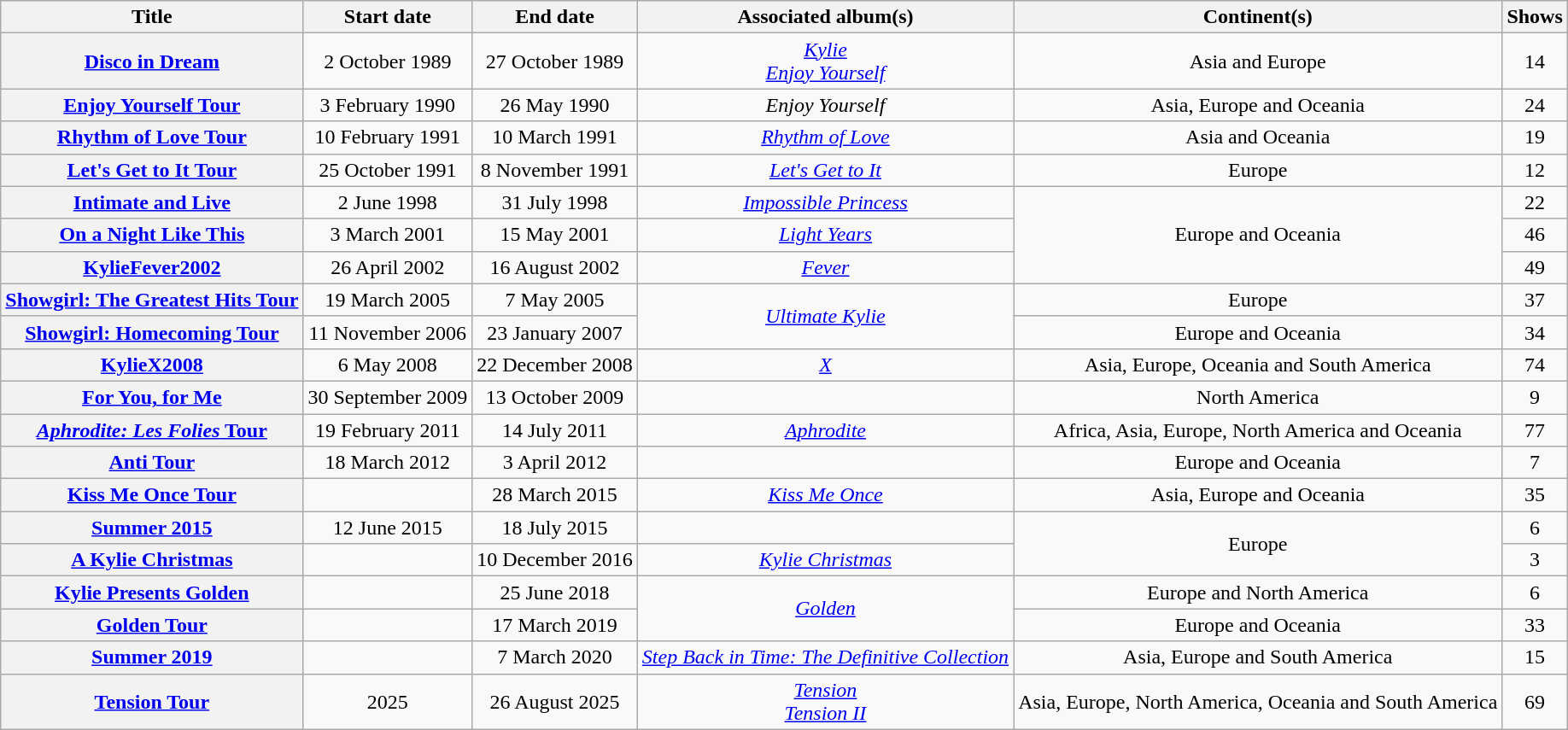<table class="wikitable plainrowheaders" style="text-align:center">
<tr>
<th>Title</th>
<th>Start date</th>
<th>End date</th>
<th>Associated album(s)</th>
<th>Continent(s)</th>
<th>Shows</th>
</tr>
<tr>
<th scope="row"><a href='#'>Disco in Dream</a></th>
<td>2 October 1989</td>
<td>27 October 1989</td>
<td><em><a href='#'>Kylie</a></em><br><em><a href='#'>Enjoy Yourself</a></em></td>
<td>Asia and Europe</td>
<td>14</td>
</tr>
<tr>
<th scope="row"><a href='#'>Enjoy Yourself Tour</a></th>
<td>3 February 1990</td>
<td>26 May 1990</td>
<td><em>Enjoy Yourself</em></td>
<td>Asia, Europe and Oceania</td>
<td>24</td>
</tr>
<tr>
<th scope="row"><a href='#'>Rhythm of Love Tour</a></th>
<td>10 February 1991</td>
<td>10 March 1991</td>
<td><em><a href='#'>Rhythm of Love</a></em></td>
<td>Asia and Oceania</td>
<td>19</td>
</tr>
<tr>
<th scope="row"><a href='#'>Let's Get to It Tour</a></th>
<td>25 October 1991</td>
<td>8 November 1991</td>
<td><em><a href='#'>Let's Get to It</a></em></td>
<td>Europe</td>
<td>12</td>
</tr>
<tr>
<th scope="row"><a href='#'>Intimate and Live</a></th>
<td>2 June 1998</td>
<td>31 July 1998</td>
<td><em><a href='#'>Impossible Princess</a></em></td>
<td rowspan=3>Europe and Oceania</td>
<td>22</td>
</tr>
<tr>
<th scope="row"><a href='#'>On a Night Like This</a></th>
<td>3 March 2001</td>
<td>15 May 2001</td>
<td><em><a href='#'>Light Years</a></em></td>
<td>46</td>
</tr>
<tr>
<th scope="row"><a href='#'>KylieFever2002</a></th>
<td>26 April 2002</td>
<td>16 August 2002</td>
<td><em><a href='#'>Fever</a></em></td>
<td>49</td>
</tr>
<tr>
<th scope="row"><a href='#'>Showgirl: The Greatest Hits Tour</a></th>
<td>19 March 2005</td>
<td>7 May 2005</td>
<td rowspan=2><em><a href='#'>Ultimate Kylie</a></em></td>
<td>Europe</td>
<td>37</td>
</tr>
<tr>
<th scope="row"><a href='#'>Showgirl: Homecoming Tour</a></th>
<td>11 November 2006</td>
<td>23 January 2007</td>
<td>Europe and Oceania</td>
<td>34</td>
</tr>
<tr>
<th scope="row"><a href='#'>KylieX2008</a></th>
<td>6 May 2008</td>
<td>22 December 2008</td>
<td><em><a href='#'>X</a></em></td>
<td>Asia, Europe, Oceania and South America</td>
<td>74</td>
</tr>
<tr>
<th scope="row"><a href='#'>For You, for Me</a></th>
<td>30 September 2009</td>
<td>13 October 2009</td>
<td></td>
<td>North America</td>
<td>9</td>
</tr>
<tr>
<th scope="row"><a href='#'><em>Aphrodite: Les Folies</em> Tour</a></th>
<td>19 February 2011</td>
<td>14 July 2011</td>
<td><em><a href='#'>Aphrodite</a></em></td>
<td>Africa, Asia, Europe, North America and Oceania</td>
<td>77</td>
</tr>
<tr>
<th scope="row"><a href='#'>Anti Tour</a></th>
<td>18 March 2012</td>
<td>3 April 2012</td>
<td></td>
<td>Europe and Oceania</td>
<td>7</td>
</tr>
<tr>
<th scope="row"><a href='#'>Kiss Me Once Tour</a></th>
<td></td>
<td>28 March 2015</td>
<td><em><a href='#'>Kiss Me Once</a></em></td>
<td>Asia, Europe and Oceania</td>
<td>35</td>
</tr>
<tr>
<th scope=row><a href='#'>Summer 2015</a></th>
<td>12 June 2015</td>
<td>18 July 2015</td>
<td></td>
<td rowspan=2>Europe</td>
<td>6</td>
</tr>
<tr>
<th scope=row><a href='#'>A Kylie Christmas</a></th>
<td></td>
<td>10 December 2016</td>
<td><em><a href='#'>Kylie Christmas</a></em></td>
<td>3</td>
</tr>
<tr>
<th scope=row><a href='#'>Kylie Presents Golden</a></th>
<td></td>
<td>25 June 2018</td>
<td rowspan=2><em><a href='#'>Golden</a></em></td>
<td>Europe and North America</td>
<td>6</td>
</tr>
<tr>
<th scope="row"><a href='#'>Golden Tour</a></th>
<td></td>
<td>17 March 2019</td>
<td>Europe and Oceania</td>
<td>33</td>
</tr>
<tr>
<th scope=row><a href='#'>Summer 2019</a></th>
<td></td>
<td>7 March 2020</td>
<td><em><a href='#'>Step Back in Time: The Definitive Collection</a></em></td>
<td>Asia, Europe and South America</td>
<td>15</td>
</tr>
<tr>
<th scope=row><a href='#'>Tension Tour</a></th>
<td> 2025</td>
<td>26 August 2025</td>
<td><em><a href='#'>Tension</a></em><br><em><a href='#'>Tension II</a></em></td>
<td>Asia, Europe, North America, Oceania and South America</td>
<td>69</td>
</tr>
</table>
